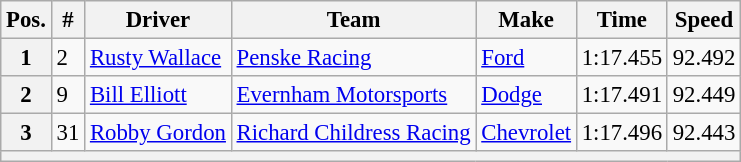<table class="wikitable" style="font-size:95%">
<tr>
<th>Pos.</th>
<th>#</th>
<th>Driver</th>
<th>Team</th>
<th>Make</th>
<th>Time</th>
<th>Speed</th>
</tr>
<tr>
<th>1</th>
<td>2</td>
<td><a href='#'>Rusty Wallace</a></td>
<td><a href='#'>Penske Racing</a></td>
<td><a href='#'>Ford</a></td>
<td>1:17.455</td>
<td>92.492</td>
</tr>
<tr>
<th>2</th>
<td>9</td>
<td><a href='#'>Bill Elliott</a></td>
<td><a href='#'>Evernham Motorsports</a></td>
<td><a href='#'>Dodge</a></td>
<td>1:17.491</td>
<td>92.449</td>
</tr>
<tr>
<th>3</th>
<td>31</td>
<td><a href='#'>Robby Gordon</a></td>
<td><a href='#'>Richard Childress Racing</a></td>
<td><a href='#'>Chevrolet</a></td>
<td>1:17.496</td>
<td>92.443</td>
</tr>
<tr>
<th colspan="7"></th>
</tr>
</table>
